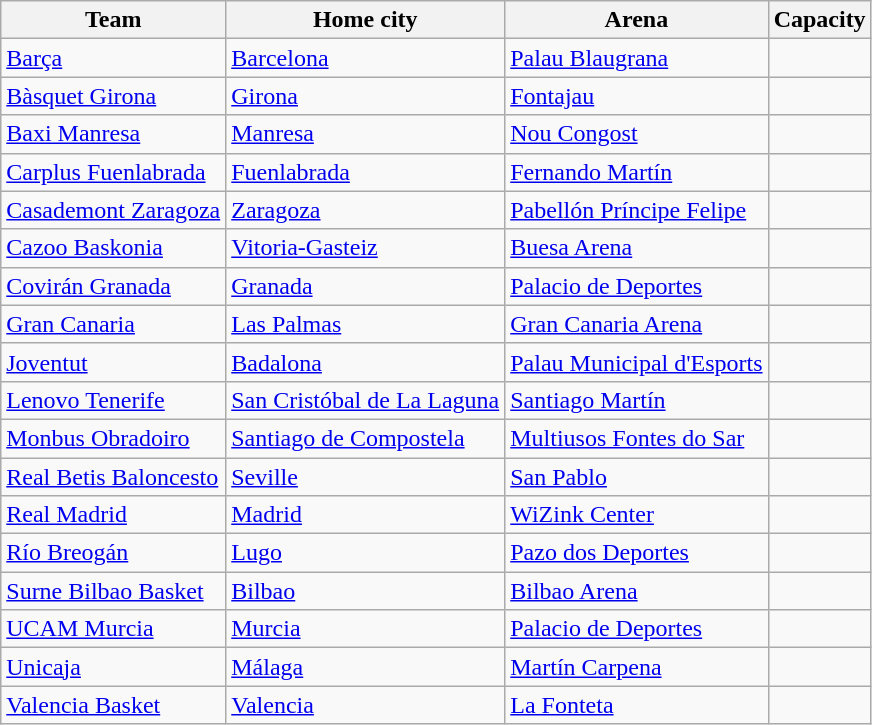<table class="wikitable sortable">
<tr>
<th>Team</th>
<th>Home city</th>
<th>Arena</th>
<th>Capacity</th>
</tr>
<tr>
<td><a href='#'>Barça</a></td>
<td><a href='#'>Barcelona</a></td>
<td><a href='#'>Palau Blaugrana</a></td>
<td style="text-align:center"></td>
</tr>
<tr>
<td><a href='#'>Bàsquet Girona</a></td>
<td><a href='#'>Girona</a></td>
<td><a href='#'>Fontajau</a></td>
<td style="text-align:center"></td>
</tr>
<tr>
<td><a href='#'>Baxi Manresa</a></td>
<td><a href='#'>Manresa</a></td>
<td><a href='#'>Nou Congost</a></td>
<td style="text-align:center"></td>
</tr>
<tr>
<td><a href='#'>Carplus Fuenlabrada</a></td>
<td><a href='#'>Fuenlabrada</a></td>
<td><a href='#'>Fernando Martín</a></td>
<td style="text-align:center"></td>
</tr>
<tr>
<td><a href='#'>Casademont Zaragoza</a></td>
<td><a href='#'>Zaragoza</a></td>
<td><a href='#'>Pabellón Príncipe Felipe</a></td>
<td style="text-align:center"></td>
</tr>
<tr>
<td><a href='#'>Cazoo Baskonia</a></td>
<td><a href='#'>Vitoria-Gasteiz</a></td>
<td><a href='#'>Buesa Arena</a></td>
<td style="text-align:center"></td>
</tr>
<tr>
<td><a href='#'>Covirán Granada</a></td>
<td><a href='#'>Granada</a></td>
<td><a href='#'>Palacio de Deportes</a></td>
<td style="text-align:center"></td>
</tr>
<tr>
<td><a href='#'>Gran Canaria</a></td>
<td><a href='#'>Las Palmas</a></td>
<td><a href='#'>Gran Canaria Arena</a></td>
<td style="text-align:center"></td>
</tr>
<tr>
<td><a href='#'>Joventut</a></td>
<td><a href='#'>Badalona</a></td>
<td><a href='#'>Palau Municipal d'Esports</a></td>
<td style="text-align:center"></td>
</tr>
<tr>
<td><a href='#'>Lenovo Tenerife</a></td>
<td><a href='#'>San Cristóbal de La Laguna</a></td>
<td><a href='#'>Santiago Martín</a></td>
<td style="text-align:center"></td>
</tr>
<tr>
<td><a href='#'>Monbus Obradoiro</a></td>
<td><a href='#'>Santiago de Compostela</a></td>
<td><a href='#'>Multiusos Fontes do Sar</a></td>
<td style="text-align:center"></td>
</tr>
<tr>
<td><a href='#'>Real Betis Baloncesto</a></td>
<td><a href='#'>Seville</a></td>
<td><a href='#'>San Pablo</a></td>
<td style="text-align:center"></td>
</tr>
<tr>
<td><a href='#'>Real Madrid</a></td>
<td><a href='#'>Madrid</a></td>
<td><a href='#'>WiZink Center</a></td>
<td style="text-align:center"></td>
</tr>
<tr>
<td><a href='#'>Río Breogán</a></td>
<td><a href='#'>Lugo</a></td>
<td><a href='#'>Pazo dos Deportes</a></td>
<td style="text-align:center"></td>
</tr>
<tr>
<td><a href='#'>Surne Bilbao Basket</a></td>
<td><a href='#'>Bilbao</a></td>
<td><a href='#'>Bilbao Arena</a></td>
<td style="text-align:center"></td>
</tr>
<tr>
<td><a href='#'>UCAM Murcia</a></td>
<td><a href='#'>Murcia</a></td>
<td><a href='#'>Palacio de Deportes</a></td>
<td style="text-align:center"></td>
</tr>
<tr>
<td><a href='#'>Unicaja</a></td>
<td><a href='#'>Málaga</a></td>
<td><a href='#'>Martín Carpena</a></td>
<td style="text-align:center"></td>
</tr>
<tr>
<td><a href='#'>Valencia Basket</a></td>
<td><a href='#'>Valencia</a></td>
<td><a href='#'>La Fonteta</a></td>
<td style="text-align:center"></td>
</tr>
</table>
